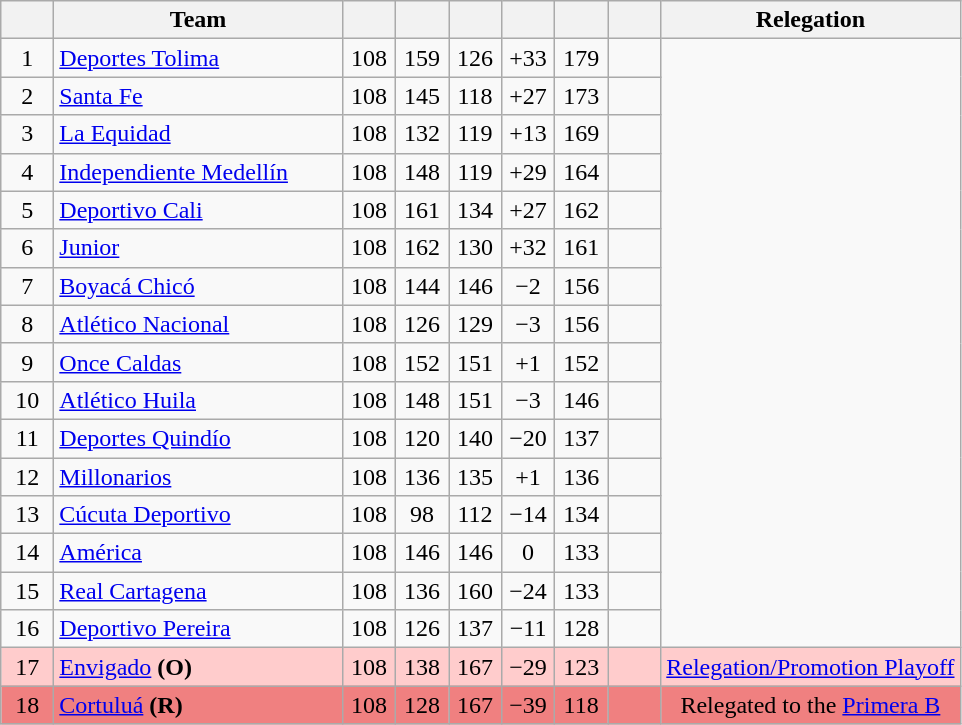<table class="wikitable" style="text-align: center;">
<tr>
<th width=28></th>
<th width=185>Team</th>
<th width=28></th>
<th width=28></th>
<th width=28></th>
<th width=28></th>
<th width=28></th>
<th width=28></th>
<th>Relegation</th>
</tr>
<tr>
<td>1</td>
<td align="left"><a href='#'>Deportes Tolima</a></td>
<td>108</td>
<td>159</td>
<td>126</td>
<td>+33</td>
<td>179</td>
<td><strong></strong></td>
</tr>
<tr>
<td>2</td>
<td align="left"><a href='#'>Santa Fe</a></td>
<td>108</td>
<td>145</td>
<td>118</td>
<td>+27</td>
<td>173</td>
<td><strong></strong></td>
</tr>
<tr>
<td>3</td>
<td align="left"><a href='#'>La Equidad</a></td>
<td>108</td>
<td>132</td>
<td>119</td>
<td>+13</td>
<td>169</td>
<td><strong></strong></td>
</tr>
<tr>
<td>4</td>
<td align="left"><a href='#'>Independiente Medellín</a></td>
<td>108</td>
<td>148</td>
<td>119</td>
<td>+29</td>
<td>164</td>
<td><strong></strong></td>
</tr>
<tr>
<td>5</td>
<td align="left"><a href='#'>Deportivo Cali</a></td>
<td>108</td>
<td>161</td>
<td>134</td>
<td>+27</td>
<td>162</td>
<td><strong></strong></td>
</tr>
<tr>
<td>6</td>
<td align="left"><a href='#'>Junior</a></td>
<td>108</td>
<td>162</td>
<td>130</td>
<td>+32</td>
<td>161</td>
<td><strong></strong></td>
</tr>
<tr>
<td>7</td>
<td align="left"><a href='#'>Boyacá Chicó</a></td>
<td>108</td>
<td>144</td>
<td>146</td>
<td>−2</td>
<td>156</td>
<td><strong></strong></td>
</tr>
<tr>
<td>8</td>
<td align="left"><a href='#'>Atlético Nacional</a></td>
<td>108</td>
<td>126</td>
<td>129</td>
<td>−3</td>
<td>156</td>
<td><strong></strong></td>
</tr>
<tr>
<td>9</td>
<td align="left"><a href='#'>Once Caldas</a></td>
<td>108</td>
<td>152</td>
<td>151</td>
<td>+1</td>
<td>152</td>
<td><strong></strong></td>
</tr>
<tr>
<td>10</td>
<td align="left"><a href='#'>Atlético Huila</a></td>
<td>108</td>
<td>148</td>
<td>151</td>
<td>−3</td>
<td>146</td>
<td><strong></strong></td>
</tr>
<tr>
<td>11</td>
<td align="left"><a href='#'>Deportes Quindío</a></td>
<td>108</td>
<td>120</td>
<td>140</td>
<td>−20</td>
<td>137</td>
<td><strong></strong></td>
</tr>
<tr>
<td>12</td>
<td align="left"><a href='#'>Millonarios</a></td>
<td>108</td>
<td>136</td>
<td>135</td>
<td>+1</td>
<td>136</td>
<td><strong></strong></td>
</tr>
<tr>
<td>13</td>
<td align="left"><a href='#'>Cúcuta Deportivo</a></td>
<td>108</td>
<td>98</td>
<td>112</td>
<td>−14</td>
<td>134</td>
<td><strong></strong></td>
</tr>
<tr>
<td>14</td>
<td align="left"><a href='#'>América</a></td>
<td>108</td>
<td>146</td>
<td>146</td>
<td>0</td>
<td>133</td>
<td><strong></strong></td>
</tr>
<tr>
<td>15</td>
<td align="left"><a href='#'>Real Cartagena</a></td>
<td>108</td>
<td>136</td>
<td>160</td>
<td>−24</td>
<td>133</td>
<td><strong></strong></td>
</tr>
<tr>
<td>16</td>
<td align="left"><a href='#'>Deportivo Pereira</a></td>
<td>108</td>
<td>126</td>
<td>137</td>
<td>−11</td>
<td>128</td>
<td><strong></strong></td>
</tr>
<tr bgcolor=#FFCCCC>
<td>17</td>
<td align="left"><a href='#'>Envigado</a> <strong>(O)</strong></td>
<td>108</td>
<td>138</td>
<td>167</td>
<td>−29</td>
<td>123</td>
<td><strong></strong></td>
<td><a href='#'>Relegation/Promotion Playoff</a></td>
</tr>
<tr bgcolor=#F08080>
<td>18</td>
<td align="left"><a href='#'>Cortuluá</a> <strong>(R)</strong></td>
<td>108</td>
<td>128</td>
<td>167</td>
<td>−39</td>
<td>118</td>
<td><strong></strong></td>
<td>Relegated to the <a href='#'>Primera B</a></td>
</tr>
</table>
